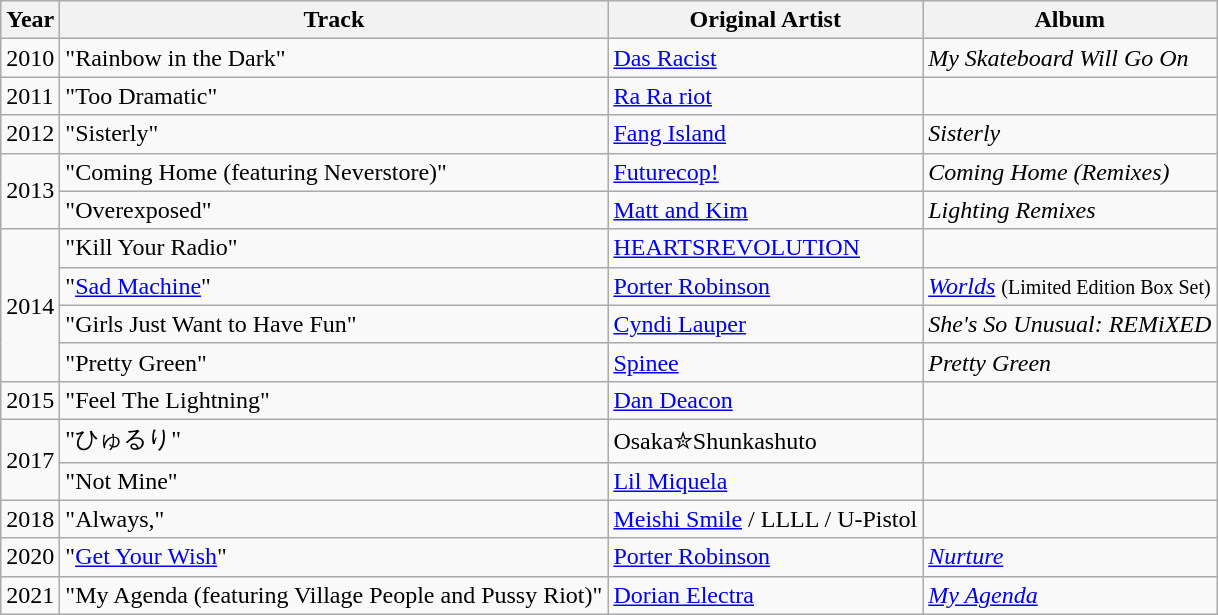<table class="wikitable">
<tr>
<th>Year</th>
<th>Track</th>
<th>Original Artist</th>
<th>Album</th>
</tr>
<tr>
<td>2010</td>
<td>"Rainbow in the Dark"</td>
<td><a href='#'>Das Racist</a></td>
<td><em>My Skateboard Will Go On</em></td>
</tr>
<tr>
<td>2011</td>
<td>"Too Dramatic"</td>
<td><a href='#'>Ra Ra riot</a></td>
<td></td>
</tr>
<tr>
<td>2012</td>
<td>"Sisterly"</td>
<td><a href='#'>Fang Island</a></td>
<td><em>Sisterly</em></td>
</tr>
<tr>
<td rowspan="2">2013</td>
<td>"Coming Home (featuring Neverstore)"</td>
<td><a href='#'>Futurecop!</a></td>
<td><em>Coming Home (Remixes)</em></td>
</tr>
<tr>
<td>"Overexposed"</td>
<td><a href='#'>Matt and Kim</a></td>
<td><em>Lighting Remixes</em></td>
</tr>
<tr>
<td rowspan="4">2014</td>
<td>"Kill Your Radio"</td>
<td><a href='#'>HEARTSREVOLUTION</a></td>
<td></td>
</tr>
<tr>
<td>"<a href='#'>Sad Machine</a>"</td>
<td><a href='#'>Porter Robinson</a></td>
<td><em><a href='#'>Worlds</a></em> <small>(Limited Edition Box Set)</small></td>
</tr>
<tr>
<td>"Girls Just Want to Have Fun"</td>
<td><a href='#'>Cyndi Lauper</a></td>
<td><em>She's So Unusual: REMiXED</em></td>
</tr>
<tr>
<td>"Pretty Green"</td>
<td><a href='#'>Spinee</a></td>
<td><em>Pretty Green</em></td>
</tr>
<tr>
<td>2015</td>
<td>"Feel The Lightning"</td>
<td><a href='#'>Dan Deacon</a></td>
<td></td>
</tr>
<tr>
<td rowspan="2">2017</td>
<td>"ひゅるり"</td>
<td>Osaka✮Shunkashuto</td>
<td></td>
</tr>
<tr>
<td>"Not Mine"</td>
<td><a href='#'>Lil Miquela</a></td>
<td></td>
</tr>
<tr>
<td>2018</td>
<td>"Always,"</td>
<td><a href='#'>Meishi Smile</a> / LLLL / U-Pistol</td>
<td></td>
</tr>
<tr>
<td>2020</td>
<td>"<a href='#'>Get Your Wish</a>"</td>
<td><a href='#'>Porter Robinson</a></td>
<td><em><a href='#'>Nurture</a></em></td>
</tr>
<tr>
<td>2021</td>
<td>"My Agenda (featuring Village People and Pussy Riot)"</td>
<td><a href='#'>Dorian Electra</a></td>
<td><em><a href='#'>My Agenda</a></em></td>
</tr>
</table>
